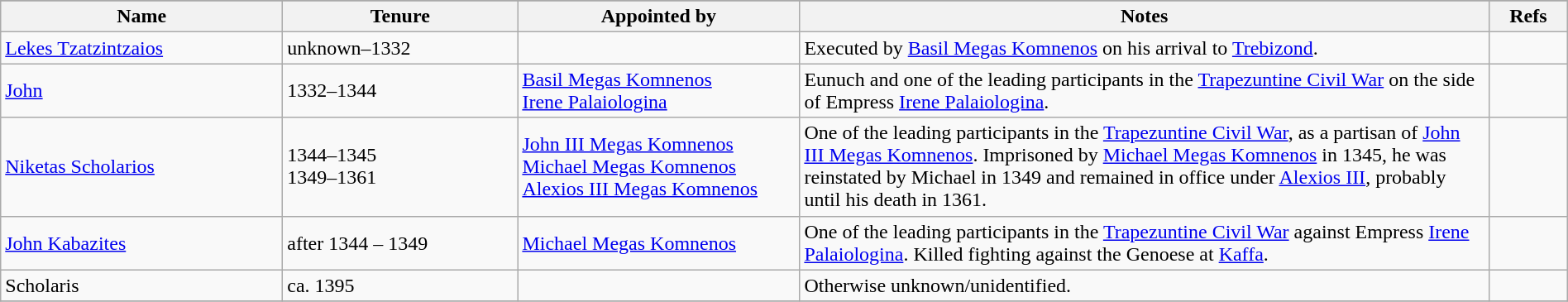<table class="wikitable" width="100%">
<tr bgcolor="#FFDEAD">
</tr>
<tr>
<th width="18%">Name</th>
<th width="15%">Tenure</th>
<th width="18%">Appointed by</th>
<th width="44%">Notes</th>
<th width="5%">Refs</th>
</tr>
<tr>
<td><a href='#'>Lekes Tzatzintzaios</a></td>
<td>unknown–1332</td>
<td></td>
<td>Executed by <a href='#'>Basil Megas Komnenos</a> on his arrival to <a href='#'>Trebizond</a>.</td>
<td></td>
</tr>
<tr>
<td><a href='#'>John</a></td>
<td>1332–1344</td>
<td><a href='#'>Basil Megas Komnenos</a><br><a href='#'>Irene Palaiologina</a></td>
<td>Eunuch and one of the leading participants in the <a href='#'>Trapezuntine Civil War</a> on the side of Empress <a href='#'>Irene Palaiologina</a>.</td>
<td></td>
</tr>
<tr>
<td><a href='#'>Niketas Scholarios</a></td>
<td>1344–1345<br>1349–1361</td>
<td><a href='#'>John III Megas Komnenos</a><br><a href='#'>Michael Megas Komnenos</a><br><a href='#'>Alexios III Megas Komnenos</a></td>
<td>One of the leading participants in the <a href='#'>Trapezuntine Civil War</a>, as a partisan of <a href='#'>John III Megas Komnenos</a>. Imprisoned by <a href='#'>Michael Megas Komnenos</a> in 1345, he was reinstated by Michael in 1349 and remained in office under <a href='#'>Alexios III</a>, probably until his death in 1361.</td>
<td></td>
</tr>
<tr>
<td><a href='#'>John Kabazites</a></td>
<td>after 1344 – 1349</td>
<td><a href='#'>Michael Megas Komnenos</a></td>
<td>One of the leading participants in the <a href='#'>Trapezuntine Civil War</a> against Empress <a href='#'>Irene Palaiologina</a>. Killed fighting against the Genoese at <a href='#'>Kaffa</a>.</td>
<td></td>
</tr>
<tr>
<td>Scholaris</td>
<td>ca. 1395</td>
<td></td>
<td>Otherwise unknown/unidentified.</td>
<td></td>
</tr>
<tr>
</tr>
</table>
